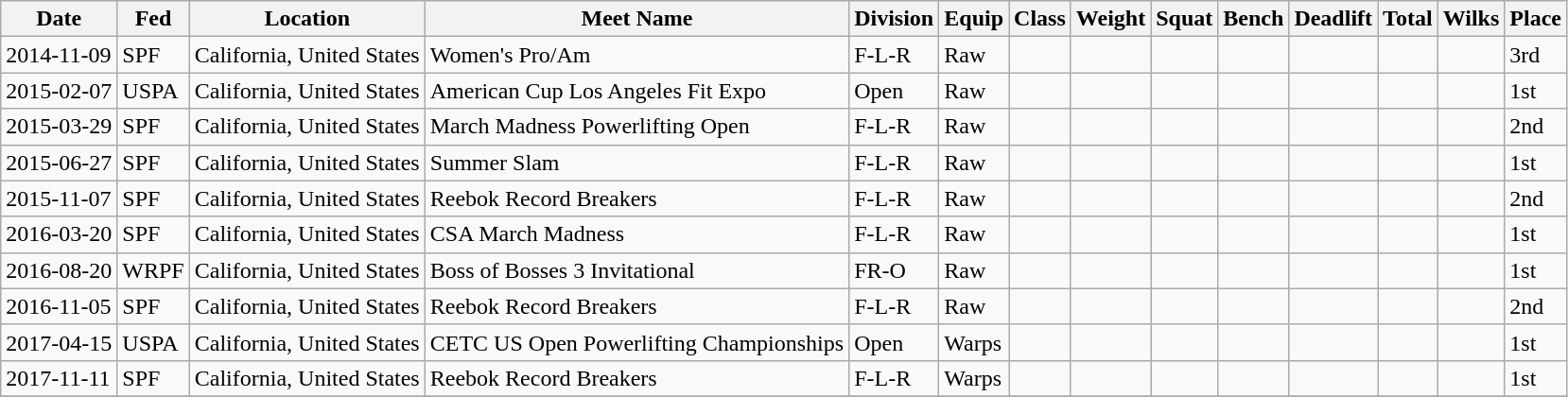<table class="wikitable">
<tr>
<th>Date</th>
<th>Fed</th>
<th>Location</th>
<th>Meet Name</th>
<th>Division</th>
<th>Equip</th>
<th>Class</th>
<th>Weight</th>
<th>Squat</th>
<th>Bench</th>
<th>Deadlift</th>
<th>Total</th>
<th>Wilks</th>
<th>Place</th>
</tr>
<tr>
<td>2014-11-09</td>
<td>SPF</td>
<td>California, United States</td>
<td>Women's Pro/Am</td>
<td>F-L-R</td>
<td>Raw</td>
<td></td>
<td></td>
<td></td>
<td></td>
<td></td>
<td></td>
<td></td>
<td>3rd</td>
</tr>
<tr>
<td>2015-02-07</td>
<td>USPA</td>
<td>California, United States</td>
<td>American Cup Los Angeles Fit Expo</td>
<td>Open</td>
<td>Raw</td>
<td></td>
<td></td>
<td></td>
<td></td>
<td></td>
<td></td>
<td></td>
<td>1st</td>
</tr>
<tr>
<td>2015-03-29</td>
<td>SPF</td>
<td>California, United States</td>
<td>March Madness Powerlifting Open</td>
<td>F-L-R</td>
<td>Raw</td>
<td></td>
<td></td>
<td></td>
<td></td>
<td></td>
<td></td>
<td></td>
<td>2nd</td>
</tr>
<tr>
<td>2015-06-27</td>
<td>SPF</td>
<td>California, United States</td>
<td>Summer Slam</td>
<td>F-L-R</td>
<td>Raw</td>
<td></td>
<td></td>
<td></td>
<td></td>
<td></td>
<td></td>
<td></td>
<td>1st</td>
</tr>
<tr>
<td>2015-11-07</td>
<td>SPF</td>
<td>California, United States</td>
<td>Reebok Record Breakers</td>
<td>F-L-R</td>
<td>Raw</td>
<td></td>
<td></td>
<td></td>
<td></td>
<td></td>
<td></td>
<td></td>
<td>2nd</td>
</tr>
<tr>
<td>2016-03-20</td>
<td>SPF</td>
<td>California, United States</td>
<td>CSA March Madness</td>
<td>F-L-R</td>
<td>Raw</td>
<td></td>
<td></td>
<td></td>
<td></td>
<td></td>
<td></td>
<td></td>
<td>1st</td>
</tr>
<tr>
<td>2016-08-20</td>
<td>WRPF</td>
<td>California, United States</td>
<td>Boss of Bosses 3 Invitational</td>
<td>FR-O</td>
<td>Raw</td>
<td></td>
<td></td>
<td></td>
<td></td>
<td></td>
<td></td>
<td></td>
<td>1st</td>
</tr>
<tr>
<td>2016-11-05</td>
<td>SPF</td>
<td>California, United States</td>
<td>Reebok Record Breakers</td>
<td>F-L-R</td>
<td>Raw</td>
<td></td>
<td></td>
<td></td>
<td></td>
<td></td>
<td></td>
<td></td>
<td>2nd</td>
</tr>
<tr>
<td>2017-04-15</td>
<td>USPA</td>
<td>California, United States</td>
<td>CETC US Open Powerlifting Championships</td>
<td>Open</td>
<td>Warps</td>
<td></td>
<td></td>
<td></td>
<td></td>
<td></td>
<td></td>
<td></td>
<td>1st</td>
</tr>
<tr>
<td>2017-11-11</td>
<td>SPF</td>
<td>California, United States</td>
<td>Reebok Record Breakers</td>
<td>F-L-R</td>
<td>Warps</td>
<td></td>
<td></td>
<td></td>
<td></td>
<td></td>
<td></td>
<td></td>
<td>1st</td>
</tr>
<tr>
</tr>
</table>
